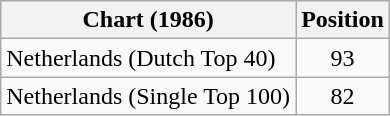<table class="wikitable sortable">
<tr>
<th>Chart (1986)</th>
<th>Position</th>
</tr>
<tr>
<td>Netherlands (Dutch Top 40)</td>
<td align="center">93</td>
</tr>
<tr>
<td>Netherlands (Single Top 100)</td>
<td align="center">82</td>
</tr>
</table>
